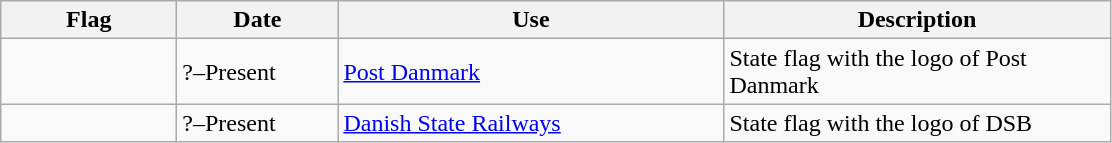<table class="wikitable">
<tr>
<th style="width:110px;">Flag</th>
<th style="width:100px;">Date</th>
<th style="width:250px;">Use</th>
<th style="width:250px;">Description</th>
</tr>
<tr>
<td></td>
<td>?–Present</td>
<td><a href='#'>Post Danmark</a></td>
<td>State flag with the logo of Post Danmark</td>
</tr>
<tr>
<td></td>
<td>?–Present</td>
<td><a href='#'>Danish State Railways</a></td>
<td>State flag with the logo of DSB</td>
</tr>
</table>
